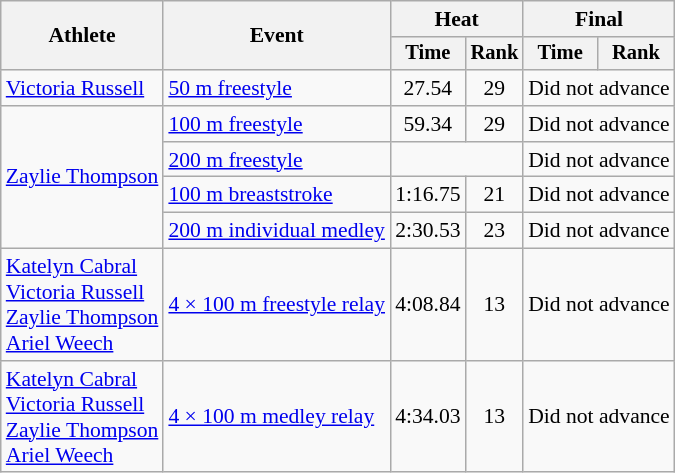<table class=wikitable style="font-size:90%">
<tr>
<th rowspan="2">Athlete</th>
<th rowspan="2">Event</th>
<th colspan="2">Heat</th>
<th colspan="2">Final</th>
</tr>
<tr style="font-size:95%">
<th>Time</th>
<th>Rank</th>
<th>Time</th>
<th>Rank</th>
</tr>
<tr align=center>
<td align=left><a href='#'>Victoria Russell</a></td>
<td align=left><a href='#'>50 m freestyle</a></td>
<td>27.54</td>
<td>29</td>
<td colspan=2>Did not advance</td>
</tr>
<tr align=center>
<td align=left rowspan=4><a href='#'>Zaylie Thompson</a></td>
<td align=left><a href='#'>100 m freestyle</a></td>
<td>59.34</td>
<td>29</td>
<td colspan=2>Did not advance</td>
</tr>
<tr align=center>
<td align=left><a href='#'>200 m freestyle</a></td>
<td colspan=2></td>
<td colspan=2>Did not advance</td>
</tr>
<tr align=center>
<td align=left><a href='#'>100 m breaststroke</a></td>
<td>1:16.75</td>
<td>21</td>
<td colspan=2>Did not advance</td>
</tr>
<tr align=center>
<td align=left><a href='#'>200 m individual medley</a></td>
<td>2:30.53</td>
<td>23</td>
<td colspan=2>Did not advance</td>
</tr>
<tr align=center>
<td align=left><a href='#'>Katelyn Cabral</a><br><a href='#'>Victoria Russell</a><br><a href='#'>Zaylie Thompson</a><br><a href='#'>Ariel Weech</a></td>
<td align=left><a href='#'>4 × 100 m freestyle relay</a></td>
<td>4:08.84</td>
<td>13</td>
<td colspan=2>Did not advance</td>
</tr>
<tr align=center>
<td align=left><a href='#'>Katelyn Cabral</a><br><a href='#'>Victoria Russell</a><br><a href='#'>Zaylie Thompson</a><br><a href='#'>Ariel Weech</a></td>
<td align=left><a href='#'>4 × 100 m medley relay</a></td>
<td>4:34.03</td>
<td>13</td>
<td colspan=2>Did not advance</td>
</tr>
</table>
